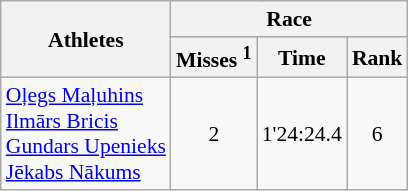<table class="wikitable" border="1" style="font-size:90%">
<tr>
<th rowspan=2>Athletes</th>
<th colspan=3>Race</th>
</tr>
<tr>
<th>Misses <sup>1</sup></th>
<th>Time</th>
<th>Rank</th>
</tr>
<tr>
<td><a href='#'>Oļegs Maļuhins</a><br><a href='#'>Ilmārs Bricis</a><br><a href='#'>Gundars Upenieks</a><br><a href='#'>Jēkabs Nākums</a></td>
<td align=center>2</td>
<td align=center>1'24:24.4</td>
<td align=center>6</td>
</tr>
</table>
